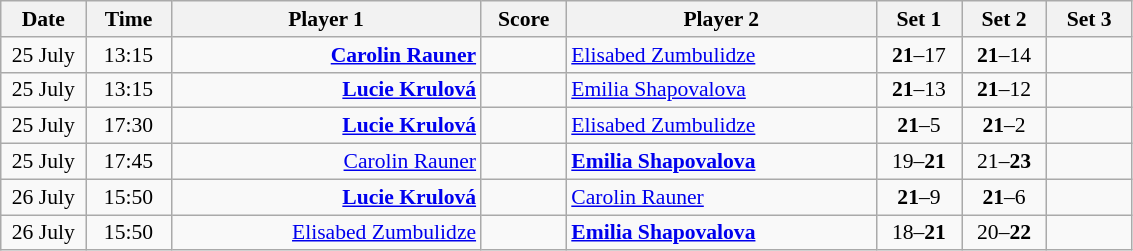<table class="wikitable" style="font-size:90%; text-align:center">
<tr>
<th width="50">Date</th>
<th width="50">Time</th>
<th width="200">Player 1</th>
<th width="50">Score</th>
<th width="200">Player 2</th>
<th width="50">Set 1</th>
<th width="50">Set 2</th>
<th width="50">Set 3</th>
</tr>
<tr>
<td>25 July</td>
<td>13:15</td>
<td align="right"><strong><a href='#'>Carolin Rauner</a> </strong></td>
<td></td>
<td align="left"> <a href='#'>Elisabed Zumbulidze</a></td>
<td><strong>21</strong>–17</td>
<td><strong>21</strong>–14</td>
<td></td>
</tr>
<tr>
<td>25 July</td>
<td>13:15</td>
<td align="right"><strong><a href='#'>Lucie Krulová</a> </strong></td>
<td></td>
<td align="left"> <a href='#'>Emilia Shapovalova</a></td>
<td><strong>21</strong>–13</td>
<td><strong>21</strong>–12</td>
<td></td>
</tr>
<tr>
<td>25 July</td>
<td>17:30</td>
<td align="right"><strong><a href='#'>Lucie Krulová</a> </strong></td>
<td></td>
<td align="left"> <a href='#'>Elisabed Zumbulidze</a></td>
<td><strong>21</strong>–5</td>
<td><strong>21</strong>–2</td>
<td></td>
</tr>
<tr>
<td>25 July</td>
<td>17:45</td>
<td align="right"><a href='#'>Carolin Rauner</a> </td>
<td></td>
<td align="left"><strong> <a href='#'>Emilia Shapovalova</a></strong></td>
<td>19–<strong>21</strong></td>
<td>21–<strong>23</strong></td>
<td></td>
</tr>
<tr>
<td>26 July</td>
<td>15:50</td>
<td align="right"><strong><a href='#'>Lucie Krulová</a> </strong></td>
<td></td>
<td align="left"> <a href='#'>Carolin Rauner</a></td>
<td><strong>21</strong>–9</td>
<td><strong>21</strong>–6</td>
<td></td>
</tr>
<tr>
<td>26 July</td>
<td>15:50</td>
<td align="right"><a href='#'>Elisabed Zumbulidze</a> </td>
<td></td>
<td align="left"><strong> <a href='#'>Emilia Shapovalova</a></strong></td>
<td>18–<strong>21</strong></td>
<td>20–<strong>22</strong></td>
<td></td>
</tr>
</table>
